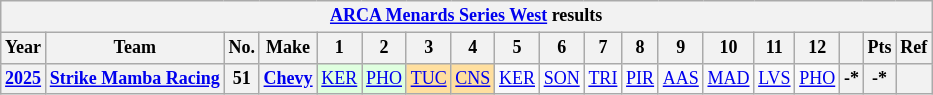<table class="wikitable" style="text-align:center; font-size:75%">
<tr>
<th colspan=19><a href='#'>ARCA Menards Series West</a> results</th>
</tr>
<tr>
<th>Year</th>
<th>Team</th>
<th>No.</th>
<th>Make</th>
<th>1</th>
<th>2</th>
<th>3</th>
<th>4</th>
<th>5</th>
<th>6</th>
<th>7</th>
<th>8</th>
<th>9</th>
<th>10</th>
<th>11</th>
<th>12</th>
<th></th>
<th>Pts</th>
<th>Ref</th>
</tr>
<tr>
<th><a href='#'>2025</a></th>
<th><a href='#'>Strike Mamba Racing</a></th>
<th>51</th>
<th><a href='#'>Chevy</a></th>
<td style="background:#DFFFDF;"><a href='#'>KER</a><br></td>
<td style="background:#DFFFDF;"><a href='#'>PHO</a><br></td>
<td style="background:#FFDF9F;"><a href='#'>TUC</a><br></td>
<td style="background:#FFDF9F;"><a href='#'>CNS</a><br></td>
<td><a href='#'>KER</a></td>
<td><a href='#'>SON</a></td>
<td><a href='#'>TRI</a></td>
<td><a href='#'>PIR</a></td>
<td><a href='#'>AAS</a></td>
<td><a href='#'>MAD</a></td>
<td><a href='#'>LVS</a></td>
<td><a href='#'>PHO</a></td>
<th>-*</th>
<th>-*</th>
<th></th>
</tr>
</table>
